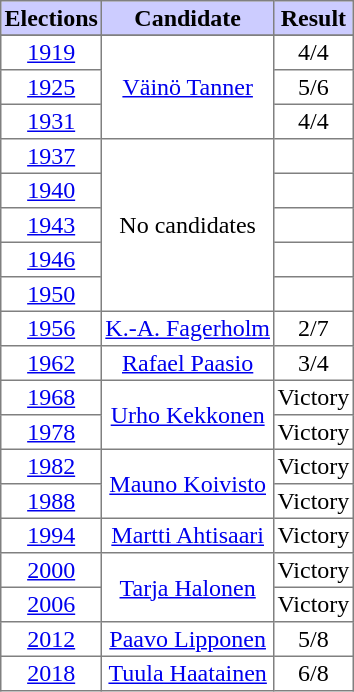<table class="toccolours" border=1 cellspacing=0 cellpadding=2 style="text-align:center; border-collapse:collapse;">
<tr style="background:#ccccff">
<th>Elections</th>
<th>Candidate</th>
<th>Result</th>
</tr>
<tr style="background:#ccccff">
</tr>
<tr>
<td><a href='#'>1919</a></td>
<td rowspan=3><a href='#'>Väinö Tanner</a></td>
<td>4/4</td>
</tr>
<tr>
<td><a href='#'>1925</a></td>
<td>5/6</td>
</tr>
<tr>
<td><a href='#'>1931</a></td>
<td>4/4</td>
</tr>
<tr>
<td><a href='#'>1937</a></td>
<td rowspan=5>No candidates</td>
</tr>
<tr>
<td><a href='#'>1940</a></td>
<td></td>
</tr>
<tr>
<td><a href='#'>1943</a></td>
<td></td>
</tr>
<tr>
<td><a href='#'>1946</a></td>
<td></td>
</tr>
<tr>
<td><a href='#'>1950</a></td>
<td></td>
</tr>
<tr>
<td><a href='#'>1956</a></td>
<td><a href='#'>K.-A. Fagerholm</a></td>
<td>2/7</td>
</tr>
<tr>
<td><a href='#'>1962</a></td>
<td><a href='#'>Rafael Paasio</a></td>
<td>3/4</td>
</tr>
<tr>
<td><a href='#'>1968</a></td>
<td rowspan=2><a href='#'>Urho Kekkonen</a></td>
<td>Victory</td>
</tr>
<tr>
<td><a href='#'>1978</a></td>
<td>Victory</td>
</tr>
<tr>
<td><a href='#'>1982</a></td>
<td rowspan=2><a href='#'>Mauno Koivisto</a></td>
<td>Victory</td>
</tr>
<tr>
<td><a href='#'>1988</a></td>
<td>Victory</td>
</tr>
<tr>
<td><a href='#'>1994</a></td>
<td><a href='#'>Martti Ahtisaari</a></td>
<td>Victory</td>
</tr>
<tr>
<td><a href='#'>2000</a></td>
<td rowspan=2><a href='#'>Tarja Halonen</a></td>
<td>Victory</td>
</tr>
<tr>
<td><a href='#'>2006</a></td>
<td>Victory</td>
</tr>
<tr>
<td><a href='#'>2012</a></td>
<td><a href='#'>Paavo Lipponen</a></td>
<td>5/8</td>
</tr>
<tr>
<td><a href='#'>2018</a></td>
<td><a href='#'>Tuula Haatainen</a></td>
<td>6/8</td>
</tr>
</table>
